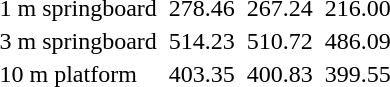<table>
<tr>
<td>1 m springboard</td>
<td></td>
<td>278.46</td>
<td></td>
<td>267.24</td>
<td></td>
<td>216.00</td>
</tr>
<tr>
<td>3 m springboard</td>
<td></td>
<td>514.23</td>
<td></td>
<td>510.72</td>
<td></td>
<td>486.09</td>
</tr>
<tr>
<td>10 m platform</td>
<td></td>
<td>403.35</td>
<td></td>
<td>400.83</td>
<td></td>
<td>399.55</td>
</tr>
</table>
